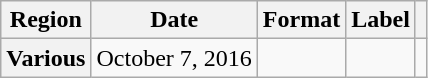<table class="wikitable plainrowheaders">
<tr>
<th scope="col">Region</th>
<th scope="col">Date</th>
<th scope="col">Format</th>
<th scope="col">Label</th>
<th scope="col"></th>
</tr>
<tr>
<th scope="row">Various</th>
<td rowspan="1">October 7, 2016</td>
<td rowspan="1"></td>
<td rowspan="1"></td>
<td align="center"></td>
</tr>
</table>
